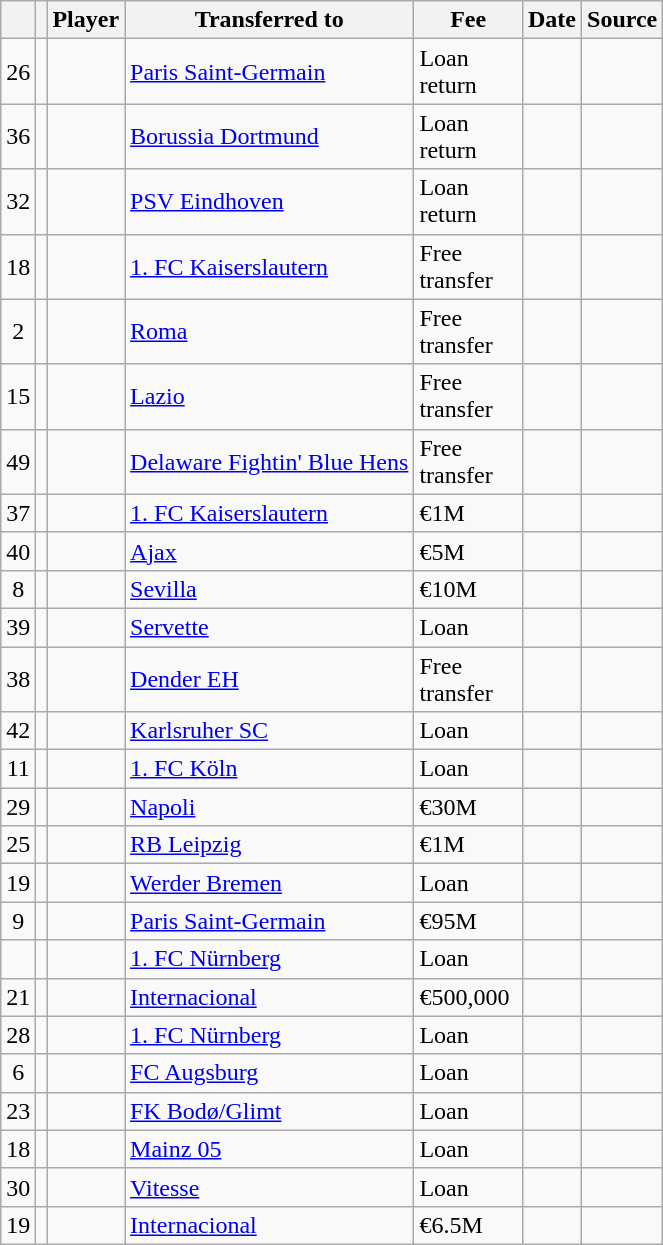<table class="wikitable plainrowheaders sortable">
<tr>
<th></th>
<th></th>
<th scope=col>Player</th>
<th>Transferred to</th>
<th scope=col; style="width: 65px;" data-sort-type=currency>Fee</th>
<th scope=col>Date</th>
<th scope=col>Source</th>
</tr>
<tr>
<td align=center>26</td>
<td align=center></td>
<td></td>
<td> <a href='#'>Paris Saint-Germain</a></td>
<td>Loan return</td>
<td></td>
<td></td>
</tr>
<tr>
<td align=center>36</td>
<td align=center></td>
<td></td>
<td> <a href='#'>Borussia Dortmund</a></td>
<td>Loan return</td>
<td></td>
<td></td>
</tr>
<tr>
<td align=center>32</td>
<td align=center></td>
<td></td>
<td> <a href='#'>PSV Eindhoven</a></td>
<td>Loan return</td>
<td></td>
<td></td>
</tr>
<tr>
<td align=center>18</td>
<td align=center></td>
<td></td>
<td> <a href='#'>1. FC Kaiserslautern</a></td>
<td>Free transfer</td>
<td></td>
<td></td>
</tr>
<tr>
<td align=center>2</td>
<td align=center></td>
<td></td>
<td> <a href='#'>Roma</a></td>
<td>Free transfer</td>
<td></td>
<td></td>
</tr>
<tr>
<td align=center>15</td>
<td align=center></td>
<td></td>
<td> <a href='#'>Lazio</a></td>
<td>Free transfer</td>
<td></td>
<td></td>
</tr>
<tr>
<td align=center>49</td>
<td align=center></td>
<td></td>
<td> <a href='#'>Delaware Fightin' Blue Hens</a></td>
<td>Free transfer</td>
<td></td>
<td></td>
</tr>
<tr>
<td align=center>37</td>
<td align=center></td>
<td></td>
<td> <a href='#'>1. FC Kaiserslautern</a></td>
<td>€1M</td>
<td></td>
<td></td>
</tr>
<tr>
<td align=center>40</td>
<td align=center></td>
<td></td>
<td> <a href='#'>Ajax</a></td>
<td>€5M</td>
<td></td>
<td></td>
</tr>
<tr>
<td align=center>8</td>
<td align=center></td>
<td></td>
<td> <a href='#'>Sevilla</a></td>
<td>€10M</td>
<td></td>
<td></td>
</tr>
<tr>
<td align=center>39</td>
<td align=center></td>
<td></td>
<td> <a href='#'>Servette</a></td>
<td>Loan</td>
<td></td>
<td></td>
</tr>
<tr>
<td align=center>38</td>
<td align=center></td>
<td></td>
<td> <a href='#'>Dender EH</a></td>
<td>Free transfer</td>
<td></td>
<td></td>
</tr>
<tr>
<td align=center>42</td>
<td align=center></td>
<td></td>
<td> <a href='#'>Karlsruher SC</a></td>
<td>Loan</td>
<td></td>
<td></td>
</tr>
<tr>
<td align=center>11</td>
<td align=center></td>
<td></td>
<td> <a href='#'>1. FC Köln</a></td>
<td>Loan</td>
<td></td>
<td></td>
</tr>
<tr>
<td align=center>29</td>
<td align=center></td>
<td></td>
<td> <a href='#'>Napoli</a></td>
<td>€30M</td>
<td></td>
<td></td>
</tr>
<tr>
<td align=center>25</td>
<td align=center></td>
<td></td>
<td> <a href='#'>RB Leipzig</a></td>
<td>€1M</td>
<td></td>
<td></td>
</tr>
<tr>
<td align=center>19</td>
<td align=center></td>
<td></td>
<td> <a href='#'>Werder Bremen</a></td>
<td>Loan</td>
<td></td>
<td></td>
</tr>
<tr>
<td align=center>9</td>
<td align=center></td>
<td></td>
<td> <a href='#'>Paris Saint-Germain</a></td>
<td>€95M</td>
<td></td>
<td></td>
</tr>
<tr>
<td align=center></td>
<td align=center></td>
<td></td>
<td> <a href='#'>1. FC Nürnberg</a></td>
<td>Loan</td>
<td></td>
<td></td>
</tr>
<tr>
<td align=center>21</td>
<td align=center></td>
<td></td>
<td> <a href='#'>Internacional</a></td>
<td>€500,000</td>
<td></td>
<td></td>
</tr>
<tr>
<td align=center>28</td>
<td align=center></td>
<td></td>
<td> <a href='#'>1. FC Nürnberg</a></td>
<td>Loan</td>
<td></td>
<td></td>
</tr>
<tr>
<td align=center>6</td>
<td align=center></td>
<td></td>
<td> <a href='#'>FC Augsburg</a></td>
<td>Loan</td>
<td></td>
<td></td>
</tr>
<tr>
<td align=center>23</td>
<td align=center></td>
<td></td>
<td> <a href='#'>FK Bodø/Glimt</a></td>
<td>Loan</td>
<td></td>
<td></td>
</tr>
<tr>
<td align=center>18</td>
<td align=center></td>
<td></td>
<td> <a href='#'>Mainz 05</a></td>
<td>Loan</td>
<td></td>
<td></td>
</tr>
<tr>
<td align=center>30</td>
<td align=center></td>
<td></td>
<td> <a href='#'>Vitesse</a></td>
<td>Loan</td>
<td></td>
<td></td>
</tr>
<tr>
<td align=center>19</td>
<td align=center></td>
<td></td>
<td> <a href='#'>Internacional</a></td>
<td>€6.5M</td>
<td></td>
<td></td>
</tr>
</table>
